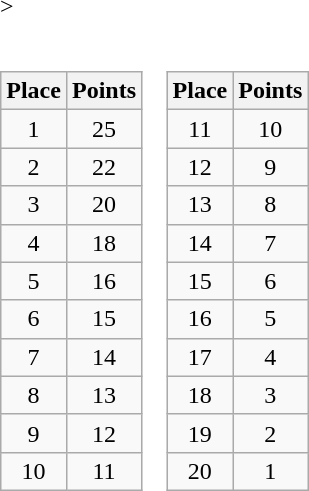<table border=0 cellpadding=0 cellspacing=0>>
<tr>
<td><br><table class="wikitable" style="text-align:center">
<tr>
<th>Place</th>
<th>Points</th>
</tr>
<tr>
<td>1</td>
<td>25</td>
</tr>
<tr>
<td>2</td>
<td>22</td>
</tr>
<tr>
<td>3</td>
<td>20</td>
</tr>
<tr>
<td>4</td>
<td>18</td>
</tr>
<tr>
<td>5</td>
<td>16</td>
</tr>
<tr>
<td>6</td>
<td>15</td>
</tr>
<tr>
<td>7</td>
<td>14</td>
</tr>
<tr>
<td>8</td>
<td>13</td>
</tr>
<tr>
<td>9</td>
<td>12</td>
</tr>
<tr>
<td>10</td>
<td>11</td>
</tr>
</table>
</td>
<td><br><table class="wikitable" style="text-align:center">
<tr>
<th>Place</th>
<th>Points</th>
</tr>
<tr>
<td>11</td>
<td>10</td>
</tr>
<tr>
<td>12</td>
<td>9</td>
</tr>
<tr>
<td>13</td>
<td>8</td>
</tr>
<tr>
<td>14</td>
<td>7</td>
</tr>
<tr>
<td>15</td>
<td>6</td>
</tr>
<tr>
<td>16</td>
<td>5</td>
</tr>
<tr>
<td>17</td>
<td>4</td>
</tr>
<tr>
<td>18</td>
<td>3</td>
</tr>
<tr>
<td>19</td>
<td>2</td>
</tr>
<tr>
<td>20</td>
<td>1</td>
</tr>
</table>
</td>
</tr>
</table>
